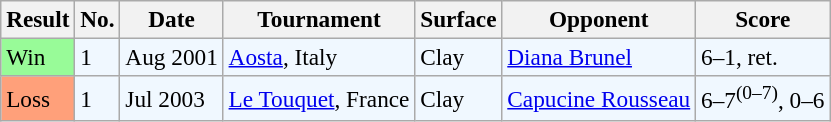<table class="sortable wikitable" style=font-size:97%>
<tr>
<th>Result</th>
<th>No.</th>
<th>Date</th>
<th>Tournament</th>
<th>Surface</th>
<th>Opponent</th>
<th class="unsortable">Score</th>
</tr>
<tr style="background:#f0f8ff;">
<td style="background:#98fb98;">Win</td>
<td>1</td>
<td>Aug 2001</td>
<td><a href='#'>Aosta</a>, Italy</td>
<td>Clay</td>
<td> <a href='#'>Diana Brunel</a></td>
<td>6–1, ret.</td>
</tr>
<tr style="background:#f0f8ff;">
<td style="background:#ffa07a;">Loss</td>
<td>1</td>
<td>Jul 2003</td>
<td><a href='#'>Le Touquet</a>, France</td>
<td>Clay</td>
<td> <a href='#'>Capucine Rousseau</a></td>
<td>6–7<sup>(0–7)</sup>, 0–6</td>
</tr>
</table>
